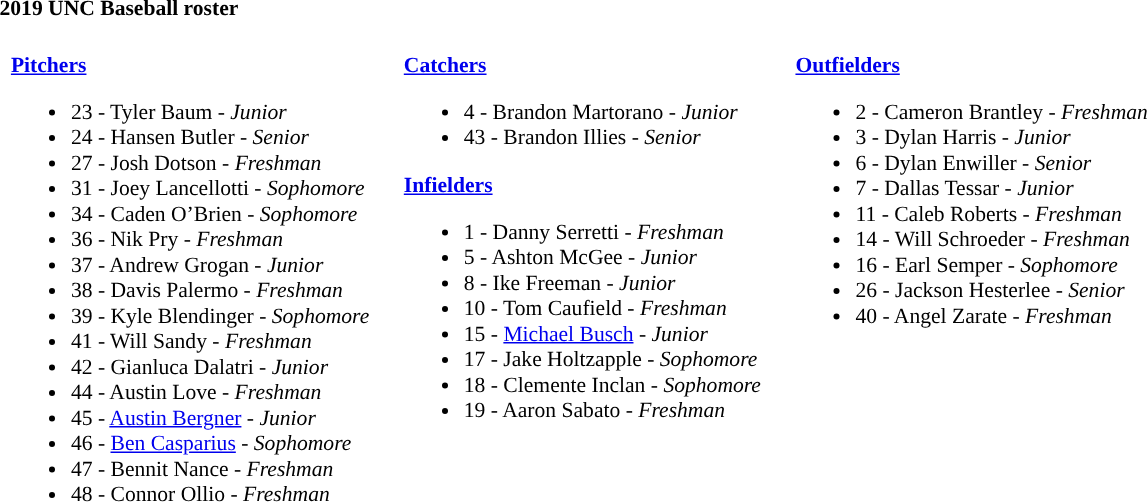<table class="toccolours" style="text-align: left; font-size:90%;">
<tr>
<th colspan="9">2019 UNC Baseball roster</th>
</tr>
<tr>
<td width="03"> </td>
<td valign="top"><br><strong><a href='#'>Pitchers</a></strong><ul><li>23 - Tyler Baum - <em>Junior</em></li><li>24 - Hansen Butler - <em> Senior</em></li><li>27 - Josh Dotson - <em>Freshman</em></li><li>31 - Joey Lancellotti - <em>Sophomore</em></li><li>34 - Caden O’Brien - <em>Sophomore</em></li><li>36 - Nik Pry - <em>Freshman</em></li><li>37 - Andrew Grogan - <em>Junior</em></li><li>38 - Davis Palermo - <em>Freshman</em></li><li>39 - Kyle Blendinger - <em>Sophomore</em></li><li>41 - Will Sandy - <em>Freshman</em></li><li>42 - Gianluca Dalatri - <em>Junior</em></li><li>44 - Austin Love - <em> Freshman</em></li><li>45 - <a href='#'>Austin Bergner</a> - <em>Junior</em></li><li>46 - <a href='#'>Ben Casparius</a> - <em>Sophomore</em></li><li>47 - Bennit Nance - <em>Freshman</em></li><li>48 - Connor Ollio - <em>Freshman</em></li></ul></td>
<td width="15"> </td>
<td valign="top"><br><strong><a href='#'>Catchers</a></strong><ul><li>4 - Brandon Martorano - <em>Junior</em></li><li>43 - Brandon Illies - <em>Senior</em></li></ul><strong><a href='#'>Infielders</a></strong><ul><li>1 - Danny Serretti - <em>Freshman</em></li><li>5 - Ashton McGee - <em>Junior</em></li><li>8 - Ike Freeman - <em>Junior</em></li><li>10 - Tom Caufield - <em>Freshman</em></li><li>15 - <a href='#'>Michael Busch</a> - <em>Junior</em></li><li>17 - Jake Holtzapple - <em> Sophomore</em></li><li>18 - Clemente Inclan - <em>Sophomore</em></li><li>19 - Aaron Sabato - <em>Freshman</em></li></ul></td>
<td width="15"> </td>
<td valign="top"><br><strong><a href='#'>Outfielders</a></strong><ul><li>2 - Cameron Brantley - <em>Freshman</em></li><li>3 - Dylan Harris - <em>Junior</em></li><li>6 - Dylan Enwiller - <em>Senior</em></li><li>7 - Dallas Tessar - <em> Junior</em></li><li>11 - Caleb Roberts - <em>Freshman</em></li><li>14 - Will Schroeder - <em>Freshman</em></li><li>16 - Earl Semper - <em>Sophomore</em></li><li>26 - Jackson Hesterlee - <em>Senior</em></li><li>40 - Angel Zarate - <em> Freshman</em></li></ul></td>
<td width="25"> </td>
</tr>
</table>
